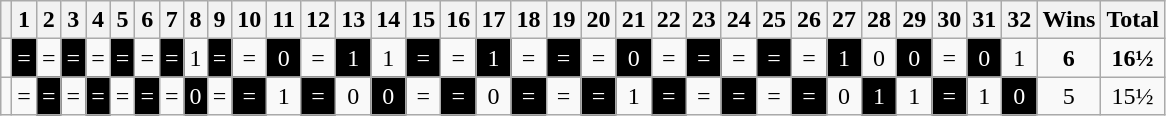<table class="wikitable" style="text-align:center">
<tr>
<th></th>
<th>1</th>
<th>2</th>
<th>3</th>
<th>4</th>
<th>5</th>
<th>6</th>
<th>7</th>
<th>8</th>
<th>9</th>
<th>10</th>
<th>11</th>
<th>12</th>
<th>13</th>
<th>14</th>
<th>15</th>
<th>16</th>
<th>17</th>
<th>18</th>
<th>19</th>
<th>20</th>
<th>21</th>
<th>22</th>
<th>23</th>
<th>24</th>
<th>25</th>
<th>26</th>
<th>27</th>
<th>28</th>
<th>29</th>
<th>30</th>
<th>31</th>
<th>32</th>
<th>Wins</th>
<th>Total</th>
</tr>
<tr>
<td align=left></td>
<td style="background:black; color:white">=</td>
<td>=</td>
<td style="background:black; color:white">=</td>
<td>=</td>
<td style="background:black; color:white">=</td>
<td>=</td>
<td style="background:black; color:white">=</td>
<td>1</td>
<td style="background:black; color:white">=</td>
<td>=</td>
<td style="background:black; color:white">0</td>
<td>=</td>
<td style="background:black; color:white">1</td>
<td>1</td>
<td style="background:black; color:white">=</td>
<td>=</td>
<td style="background:black; color:white">1</td>
<td>=</td>
<td style="background:black; color:white">=</td>
<td>=</td>
<td style="background:black; color:white">0</td>
<td>=</td>
<td style="background:black; color:white">=</td>
<td>=</td>
<td style="background:black; color:white">=</td>
<td>=</td>
<td style="background:black; color:white">1</td>
<td>0</td>
<td style="background:black; color:white">0</td>
<td>=</td>
<td style="background:black; color:white">0</td>
<td>1</td>
<td><strong>6</strong></td>
<td><strong>16½</strong></td>
</tr>
<tr>
<td align=left></td>
<td>=</td>
<td style="background:black; color:white">=</td>
<td>=</td>
<td style="background:black; color:white">=</td>
<td>=</td>
<td style="background:black; color:white">=</td>
<td>=</td>
<td style="background:black; color:white">0</td>
<td>=</td>
<td style="background:black; color:white">=</td>
<td>1</td>
<td style="background:black; color:white">=</td>
<td>0</td>
<td style="background:black; color:white">0</td>
<td>=</td>
<td style="background:black; color:white">=</td>
<td>0</td>
<td style="background:black; color:white">=</td>
<td>=</td>
<td style="background:black; color:white">=</td>
<td>1</td>
<td style="background:black; color:white">=</td>
<td>=</td>
<td style="background:black; color:white">=</td>
<td>=</td>
<td style="background:black; color:white">=</td>
<td>0</td>
<td style="background:black; color:white">1</td>
<td>1</td>
<td style="background:black; color:white">=</td>
<td>1</td>
<td style="background:black; color:white">0</td>
<td>5</td>
<td>15½</td>
</tr>
</table>
